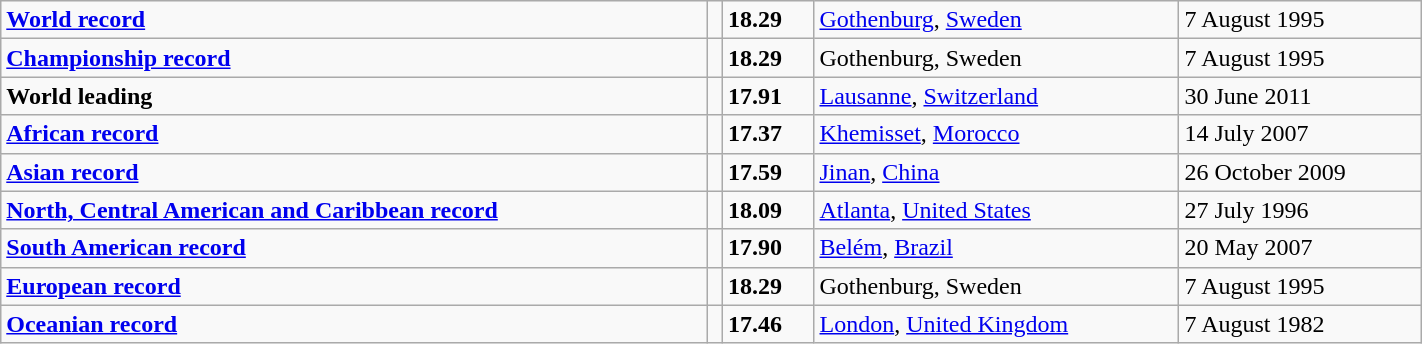<table class="wikitable" width=75%>
<tr>
<td><strong><a href='#'>World record</a></strong></td>
<td></td>
<td><strong>18.29</strong></td>
<td><a href='#'>Gothenburg</a>, <a href='#'>Sweden</a></td>
<td>7 August 1995</td>
</tr>
<tr>
<td><strong><a href='#'>Championship record</a></strong></td>
<td></td>
<td><strong>18.29</strong></td>
<td>Gothenburg, Sweden</td>
<td>7 August 1995</td>
</tr>
<tr>
<td><strong>World leading</strong></td>
<td></td>
<td><strong>17.91</strong></td>
<td><a href='#'>Lausanne</a>, <a href='#'>Switzerland</a></td>
<td>30 June 2011</td>
</tr>
<tr>
<td><strong><a href='#'>African record</a></strong></td>
<td></td>
<td><strong>17.37</strong></td>
<td><a href='#'>Khemisset</a>, <a href='#'>Morocco</a></td>
<td>14 July 2007</td>
</tr>
<tr>
<td><strong><a href='#'>Asian record</a></strong></td>
<td></td>
<td><strong>17.59</strong></td>
<td><a href='#'>Jinan</a>, <a href='#'>China</a></td>
<td>26 October 2009</td>
</tr>
<tr>
<td><strong><a href='#'>North, Central American and Caribbean record</a></strong></td>
<td></td>
<td><strong>18.09</strong></td>
<td><a href='#'>Atlanta</a>, <a href='#'>United States</a></td>
<td>27 July 1996</td>
</tr>
<tr>
<td><strong><a href='#'>South American record</a></strong></td>
<td></td>
<td><strong>17.90</strong></td>
<td><a href='#'>Belém</a>, <a href='#'>Brazil</a></td>
<td>20 May 2007</td>
</tr>
<tr>
<td><strong><a href='#'>European record</a></strong></td>
<td></td>
<td><strong>18.29</strong></td>
<td>Gothenburg, Sweden</td>
<td>7 August 1995</td>
</tr>
<tr>
<td><strong><a href='#'>Oceanian record</a></strong></td>
<td></td>
<td><strong>17.46</strong></td>
<td><a href='#'>London</a>, <a href='#'>United Kingdom</a></td>
<td>7 August 1982</td>
</tr>
</table>
